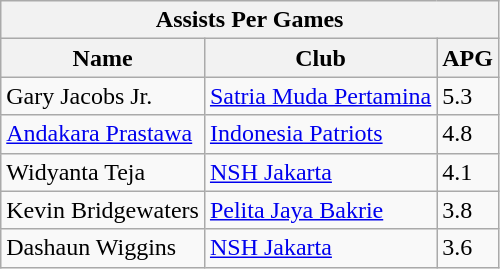<table class="wikitable">
<tr>
<th colspan="4"><strong>Assists Per Games</strong></th>
</tr>
<tr>
<th>Name</th>
<th>Club</th>
<th>APG</th>
</tr>
<tr>
<td> Gary Jacobs Jr.</td>
<td><a href='#'>Satria Muda Pertamina</a></td>
<td>5.3</td>
</tr>
<tr>
<td> <a href='#'>Andakara Prastawa</a></td>
<td><a href='#'>Indonesia Patriots</a></td>
<td>4.8</td>
</tr>
<tr>
<td> Widyanta Teja</td>
<td><a href='#'>NSH Jakarta</a></td>
<td>4.1</td>
</tr>
<tr>
<td> Kevin Bridgewaters</td>
<td><a href='#'>Pelita Jaya Bakrie</a></td>
<td>3.8</td>
</tr>
<tr>
<td> Dashaun Wiggins</td>
<td><a href='#'>NSH Jakarta</a></td>
<td>3.6</td>
</tr>
</table>
